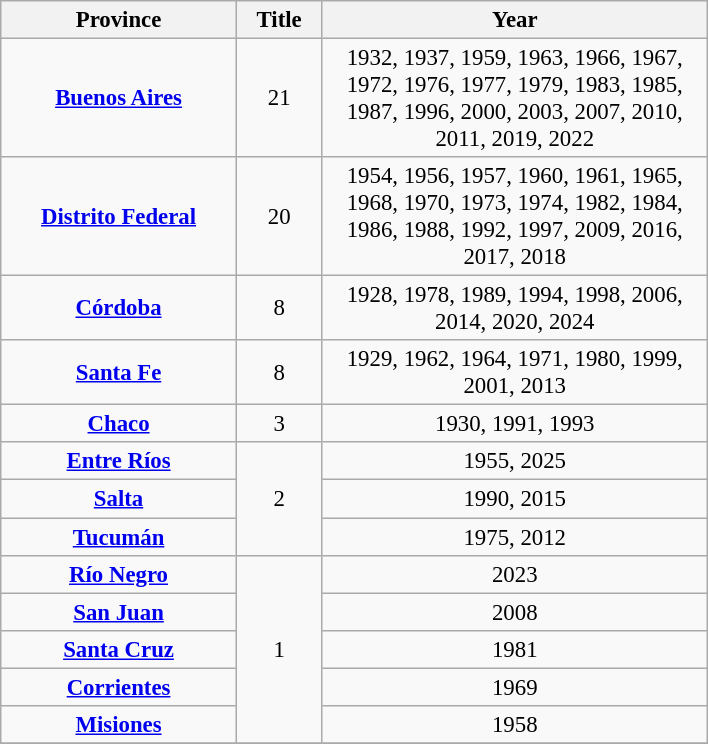<table class="wikitable sortable" style="font-size: 95%; text-align:center">
<tr>
<th width="150">Province</th>
<th width="50">Title</th>
<th width="250">Year</th>
</tr>
<tr>
<td><strong><a href='#'>Buenos Aires</a></strong></td>
<td align=center>21</td>
<td>1932, 1937, 1959, 1963, 1966, 1967, 1972, 1976, 1977, 1979, 1983, 1985, 1987, 1996, 2000, 2003, 2007, 2010, 2011, 2019, 2022</td>
</tr>
<tr>
<td><strong><a href='#'>Distrito Federal</a></strong></td>
<td align=center>20</td>
<td>1954, 1956, 1957, 1960, 1961, 1965, 1968, 1970, 1973, 1974, 1982, 1984, 1986, 1988, 1992, 1997, 2009, 2016, 2017, 2018</td>
</tr>
<tr>
<td><strong><a href='#'>Córdoba</a></strong></td>
<td align="center">8</td>
<td>1928, 1978, 1989, 1994, 1998, 2006, 2014, 2020, 2024</td>
</tr>
<tr>
<td><strong><a href='#'>Santa Fe</a></strong></td>
<td align=center>8</td>
<td>1929, 1962, 1964, 1971, 1980, 1999, 2001, 2013</td>
</tr>
<tr>
<td><strong><a href='#'>Chaco</a></strong></td>
<td align=center>3</td>
<td>1930, 1991, 1993</td>
</tr>
<tr>
<td><strong><a href='#'>Entre Ríos</a></strong></td>
<td rowspan="3" align=center>2</td>
<td>1955, 2025</td>
</tr>
<tr>
<td><strong><a href='#'>Salta</a></strong></td>
<td>1990, 2015</td>
</tr>
<tr>
<td><strong><a href='#'>Tucumán</a></strong></td>
<td>1975, 2012</td>
</tr>
<tr>
<td><strong><a href='#'>Río Negro</a></strong></td>
<td rowspan="5" align=center>1</td>
<td>2023</td>
</tr>
<tr>
<td><strong><a href='#'>San Juan</a></strong></td>
<td>2008</td>
</tr>
<tr>
<td><strong><a href='#'>Santa Cruz</a></strong></td>
<td>1981</td>
</tr>
<tr>
<td><strong><a href='#'>Corrientes</a></strong></td>
<td>1969</td>
</tr>
<tr>
<td><strong><a href='#'>Misiones</a></strong></td>
<td>1958</td>
</tr>
<tr>
</tr>
</table>
